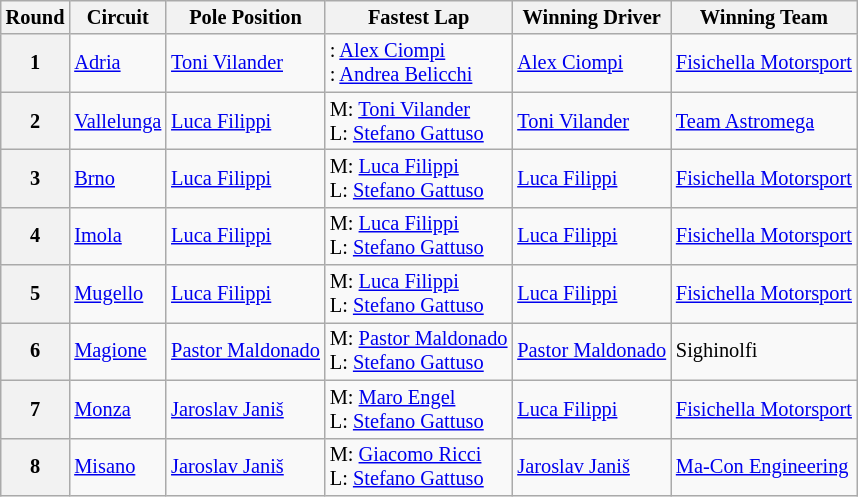<table class="wikitable" style="font-size:85%">
<tr>
<th>Round</th>
<th>Circuit</th>
<th>Pole Position</th>
<th>Fastest Lap</th>
<th>Winning Driver</th>
<th>Winning Team</th>
</tr>
<tr>
<th>1</th>
<td><a href='#'>Adria</a></td>
<td> <a href='#'>Toni Vilander</a></td>
<td>:  <a href='#'>Alex Ciompi</a><br>:  <a href='#'>Andrea Belicchi</a></td>
<td> <a href='#'>Alex Ciompi</a></td>
<td nowrap> <a href='#'>Fisichella Motorsport</a></td>
</tr>
<tr>
<th>2</th>
<td nowrap><a href='#'>Vallelunga</a></td>
<td> <a href='#'>Luca Filippi</a></td>
<td>M:  <a href='#'>Toni Vilander</a><br>L:  <a href='#'>Stefano Gattuso</a></td>
<td> <a href='#'>Toni Vilander</a></td>
<td> <a href='#'>Team Astromega</a></td>
</tr>
<tr>
<th>3</th>
<td><a href='#'>Brno</a></td>
<td> <a href='#'>Luca Filippi</a></td>
<td>M:  <a href='#'>Luca Filippi</a><br>L:  <a href='#'>Stefano Gattuso</a></td>
<td> <a href='#'>Luca Filippi</a></td>
<td> <a href='#'>Fisichella Motorsport</a></td>
</tr>
<tr>
<th>4</th>
<td><a href='#'>Imola</a></td>
<td> <a href='#'>Luca Filippi</a></td>
<td>M:  <a href='#'>Luca Filippi</a><br>L:  <a href='#'>Stefano Gattuso</a></td>
<td> <a href='#'>Luca Filippi</a></td>
<td> <a href='#'>Fisichella Motorsport</a></td>
</tr>
<tr>
<th>5</th>
<td><a href='#'>Mugello</a></td>
<td> <a href='#'>Luca Filippi</a></td>
<td>M:  <a href='#'>Luca Filippi</a><br>L:  <a href='#'>Stefano Gattuso</a></td>
<td> <a href='#'>Luca Filippi</a></td>
<td> <a href='#'>Fisichella Motorsport</a></td>
</tr>
<tr>
<th>6</th>
<td><a href='#'>Magione</a></td>
<td nowrap> <a href='#'>Pastor Maldonado</a></td>
<td nowrap>M:  <a href='#'>Pastor Maldonado</a><br>L:  <a href='#'>Stefano Gattuso</a></td>
<td nowrap> <a href='#'>Pastor Maldonado</a></td>
<td> Sighinolfi</td>
</tr>
<tr>
<th>7</th>
<td><a href='#'>Monza</a></td>
<td> <a href='#'>Jaroslav Janiš</a></td>
<td>M:  <a href='#'>Maro Engel</a><br>L:  <a href='#'>Stefano Gattuso</a></td>
<td> <a href='#'>Luca Filippi</a></td>
<td> <a href='#'>Fisichella Motorsport</a></td>
</tr>
<tr>
<th>8</th>
<td><a href='#'>Misano</a></td>
<td> <a href='#'>Jaroslav Janiš</a></td>
<td>M:  <a href='#'>Giacomo Ricci</a><br>L:  <a href='#'>Stefano Gattuso</a></td>
<td> <a href='#'>Jaroslav Janiš</a></td>
<td> <a href='#'>Ma-Con Engineering</a></td>
</tr>
</table>
